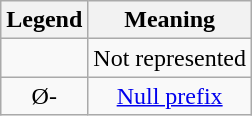<table class="wikitable" style="float:left; text-align:center">
<tr>
<th>Legend</th>
<th>Meaning</th>
</tr>
<tr>
<td></td>
<td>Not represented</td>
</tr>
<tr>
<td>Ø-</td>
<td><a href='#'>Null prefix</a></td>
</tr>
</table>
